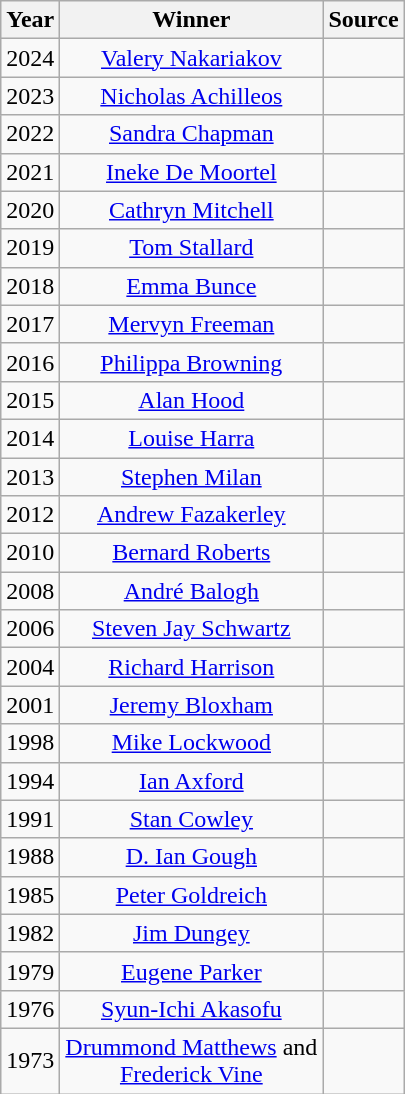<table class="wikitable sortable" style="text-align:center;">
<tr>
<th width=6em>Year</th>
<th>Winner</th>
<th width=6em class=unsortable>Source</th>
</tr>
<tr>
<td>2024</td>
<td><a href='#'>Valery Nakariakov</a></td>
<td></td>
</tr>
<tr>
<td>2023</td>
<td><a href='#'>Nicholas Achilleos</a></td>
<td></td>
</tr>
<tr>
<td>2022</td>
<td><a href='#'>Sandra Chapman</a></td>
<td></td>
</tr>
<tr>
<td>2021</td>
<td><a href='#'>Ineke De Moortel</a></td>
<td></td>
</tr>
<tr>
<td>2020</td>
<td><a href='#'>Cathryn Mitchell</a></td>
<td></td>
</tr>
<tr>
<td>2019</td>
<td><a href='#'>Tom Stallard</a></td>
<td></td>
</tr>
<tr>
<td>2018</td>
<td><a href='#'>Emma Bunce</a></td>
<td></td>
</tr>
<tr>
<td>2017</td>
<td><a href='#'>Mervyn Freeman</a></td>
<td></td>
</tr>
<tr>
<td>2016</td>
<td><a href='#'>Philippa Browning</a></td>
<td></td>
</tr>
<tr>
<td>2015</td>
<td><a href='#'>Alan Hood</a></td>
<td></td>
</tr>
<tr>
<td>2014</td>
<td><a href='#'>Louise Harra</a></td>
<td></td>
</tr>
<tr>
<td>2013</td>
<td><a href='#'>Stephen Milan</a></td>
<td></td>
</tr>
<tr>
<td>2012</td>
<td><a href='#'>Andrew Fazakerley</a></td>
<td></td>
</tr>
<tr>
<td>2010</td>
<td><a href='#'>Bernard Roberts</a></td>
<td></td>
</tr>
<tr>
<td>2008</td>
<td><a href='#'>André Balogh</a></td>
<td></td>
</tr>
<tr>
<td>2006</td>
<td><a href='#'>Steven Jay Schwartz</a></td>
<td></td>
</tr>
<tr>
<td>2004</td>
<td><a href='#'>Richard Harrison</a></td>
<td></td>
</tr>
<tr>
<td>2001</td>
<td><a href='#'>Jeremy Bloxham</a></td>
<td></td>
</tr>
<tr>
<td>1998</td>
<td><a href='#'>Mike Lockwood</a></td>
<td></td>
</tr>
<tr>
<td>1994</td>
<td><a href='#'>Ian Axford</a></td>
<td></td>
</tr>
<tr>
<td>1991</td>
<td><a href='#'>Stan Cowley</a></td>
<td></td>
</tr>
<tr>
<td>1988</td>
<td><a href='#'>D. Ian Gough</a></td>
<td></td>
</tr>
<tr>
<td>1985</td>
<td><a href='#'>Peter Goldreich</a></td>
<td></td>
</tr>
<tr>
<td>1982</td>
<td><a href='#'>Jim Dungey</a></td>
<td></td>
</tr>
<tr>
<td>1979</td>
<td><a href='#'>Eugene Parker</a></td>
<td></td>
</tr>
<tr>
<td>1976</td>
<td><a href='#'>Syun-Ichi Akasofu</a></td>
<td></td>
</tr>
<tr>
<td>1973</td>
<td><a href='#'>Drummond Matthews</a> and<br> <a href='#'>Frederick Vine</a></td>
<td></td>
</tr>
</table>
